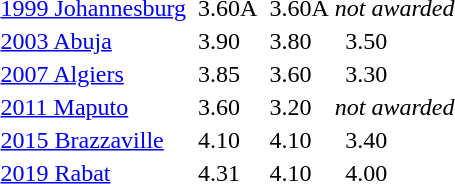<table>
<tr valign="top">
<td><a href='#'>1999 Johannesburg</a><br></td>
<td></td>
<td>3.60A</td>
<td></td>
<td>3.60A</td>
<td colspan=2><em>not awarded</em></td>
</tr>
<tr valign="top">
<td><a href='#'>2003 Abuja</a><br></td>
<td></td>
<td>3.90</td>
<td></td>
<td>3.80</td>
<td></td>
<td>3.50</td>
</tr>
<tr valign="top">
<td><a href='#'>2007 Algiers</a><br></td>
<td></td>
<td>3.85</td>
<td></td>
<td>3.60</td>
<td></td>
<td>3.30</td>
</tr>
<tr valign="top">
<td><a href='#'>2011 Maputo</a><br></td>
<td></td>
<td>3.60</td>
<td></td>
<td>3.20</td>
<td colspan=2><em>not awarded</em></td>
</tr>
<tr valign="top">
<td><a href='#'>2015 Brazzaville</a><br></td>
<td></td>
<td>4.10</td>
<td></td>
<td>4.10</td>
<td></td>
<td>3.40</td>
</tr>
<tr valign="top">
<td><a href='#'>2019 Rabat</a><br></td>
<td></td>
<td>4.31</td>
<td></td>
<td>4.10</td>
<td></td>
<td>4.00</td>
</tr>
</table>
